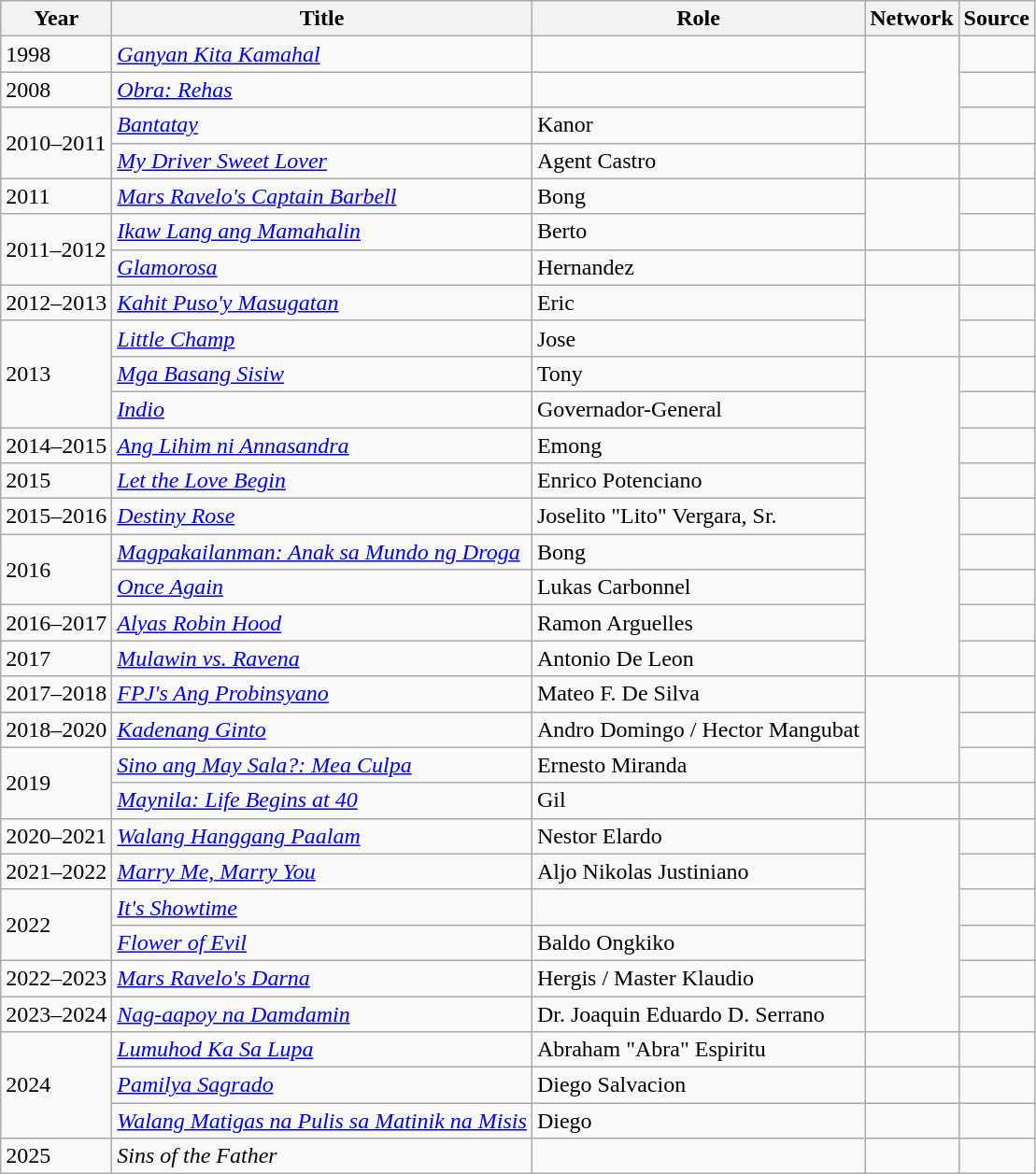<table class="wikitable sortable">
<tr>
<th>Year</th>
<th>Title</th>
<th>Role</th>
<th>Network</th>
<th>Source</th>
</tr>
<tr>
<td>1998</td>
<td><em><a href='#'>Ganyan Kita Kamahal</a></em></td>
<td></td>
<td rowspan="3"></td>
<td></td>
</tr>
<tr>
<td>2008</td>
<td><em><a href='#'>Obra: Rehas</a></em></td>
<td></td>
<td></td>
</tr>
<tr>
<td rowspan="2">2010–2011</td>
<td><em><a href='#'>Bantatay</a></em></td>
<td>Kanor</td>
<td></td>
</tr>
<tr>
<td><em><a href='#'>My Driver Sweet Lover</a></em></td>
<td>Agent Castro</td>
<td></td>
<td></td>
</tr>
<tr>
<td>2011</td>
<td><em><a href='#'>Mars Ravelo's Captain Barbell</a></em></td>
<td>Bong</td>
<td rowspan="2"></td>
<td></td>
</tr>
<tr>
<td rowspan="2">2011–2012</td>
<td><em><a href='#'>Ikaw Lang ang Mamahalin</a></em></td>
<td>Berto</td>
<td></td>
</tr>
<tr>
<td><em><a href='#'>Glamorosa</a></em></td>
<td>Hernandez</td>
<td></td>
<td></td>
</tr>
<tr>
<td>2012–2013</td>
<td><em><a href='#'>Kahit Puso'y Masugatan</a></em></td>
<td>Eric</td>
<td rowspan="2"></td>
<td></td>
</tr>
<tr>
<td rowspan="3">2013</td>
<td><em><a href='#'>Little Champ</a></em></td>
<td>Jose</td>
<td></td>
</tr>
<tr>
<td><em><a href='#'>Mga Basang Sisiw</a></em></td>
<td>Tony</td>
<td rowspan="9"></td>
<td></td>
</tr>
<tr>
<td><em><a href='#'>Indio</a></em></td>
<td>Governador-General</td>
<td></td>
</tr>
<tr>
<td>2014–2015</td>
<td><em><a href='#'>Ang Lihim ni Annasandra</a></em></td>
<td>Emong</td>
<td></td>
</tr>
<tr>
<td>2015</td>
<td><em><a href='#'>Let the Love Begin</a></em></td>
<td>Enrico Potenciano</td>
<td></td>
</tr>
<tr>
<td>2015–2016</td>
<td><em><a href='#'>Destiny Rose</a></em></td>
<td>Joselito "Lito" Vergara, Sr.</td>
<td></td>
</tr>
<tr>
<td rowspan="2">2016</td>
<td><em><a href='#'>Magpakailanman: Anak sa Mundo ng Droga</a></em></td>
<td>Bong</td>
<td></td>
</tr>
<tr>
<td><em><a href='#'>Once Again</a></em></td>
<td>Lukas Carbonnel</td>
<td></td>
</tr>
<tr>
<td>2016–2017</td>
<td><em><a href='#'>Alyas Robin Hood</a></em></td>
<td>Ramon Arguelles</td>
<td></td>
</tr>
<tr>
<td>2017</td>
<td><em><a href='#'>Mulawin vs. Ravena</a></em></td>
<td>Antonio De Leon</td>
<td></td>
</tr>
<tr>
<td>2017–2018</td>
<td><em><a href='#'>FPJ's Ang Probinsyano</a></em></td>
<td>Mateo F. De Silva</td>
<td rowspan="3"></td>
<td></td>
</tr>
<tr>
<td>2018–2020</td>
<td><em><a href='#'>Kadenang Ginto</a></em></td>
<td>Andro Domingo / Hector Mangubat</td>
<td></td>
</tr>
<tr>
<td rowspan="2">2019</td>
<td><em><a href='#'>Sino ang May Sala?: Mea Culpa</a></em></td>
<td>Ernesto Miranda</td>
<td></td>
</tr>
<tr>
<td><em><a href='#'>Maynila: Life Begins at 40</a></em></td>
<td>Gil</td>
<td></td>
<td></td>
</tr>
<tr>
<td>2020–2021</td>
<td><em><a href='#'>Walang Hanggang Paalam</a></em></td>
<td>Nestor Elardo</td>
<td rowspan="6"></td>
<td></td>
</tr>
<tr>
<td>2021–2022</td>
<td><em><a href='#'>Marry Me, Marry You</a></em></td>
<td>Aljo Nikolas Justiniano</td>
<td></td>
</tr>
<tr>
<td rowspan="2">2022</td>
<td><em><a href='#'>It's Showtime</a></em></td>
<td></td>
<td></td>
</tr>
<tr>
<td><em><a href='#'>Flower of Evil</a></em></td>
<td>Baldo Ongkiko</td>
<td></td>
</tr>
<tr>
<td>2022–2023</td>
<td><em><a href='#'>Mars Ravelo's Darna</a></em></td>
<td>Hergis / Master Klaudio</td>
<td></td>
</tr>
<tr>
<td>2023–2024</td>
<td><em><a href='#'>Nag-aapoy na Damdamin</a></em></td>
<td>Dr. Joaquin Eduardo D. Serrano</td>
<td></td>
</tr>
<tr>
<td rowspan="3">2024</td>
<td><em><a href='#'>Lumuhod Ka Sa Lupa</a></em></td>
<td>Abraham "Abra" Espiritu</td>
<td></td>
<td></td>
</tr>
<tr>
<td><em><a href='#'>Pamilya Sagrado</a></em></td>
<td>Diego Salvacion</td>
<td></td>
<td></td>
</tr>
<tr>
<td><a href='#'><em>Walang Matigas na Pulis sa Matinik na Misis</em></a></td>
<td>Diego</td>
<td></td>
<td></td>
</tr>
<tr>
<td>2025</td>
<td><em>Sins of the Father</em></td>
<td></td>
<td></td>
<td></td>
</tr>
</table>
